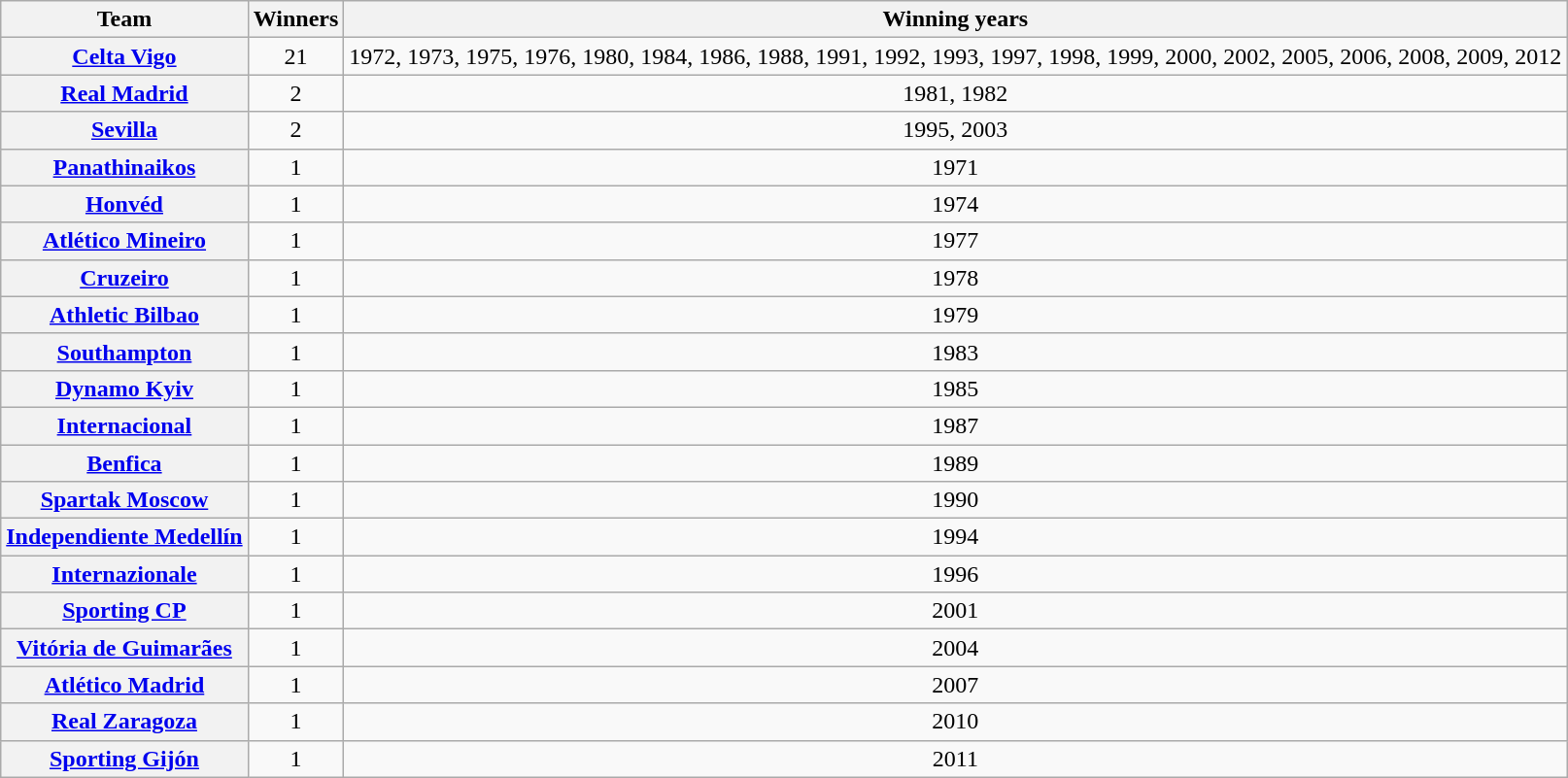<table class="wikitable plainrowheaders" style="text-align:center">
<tr>
<th>Team</th>
<th>Winners</th>
<th>Winning years</th>
</tr>
<tr>
<th scope="row"> <a href='#'>Celta Vigo</a></th>
<td>21</td>
<td>1972, 1973, 1975, 1976, 1980, 1984, 1986, 1988, 1991, 1992, 1993, 1997, 1998, 1999, 2000, 2002, 2005, 2006, 2008, 2009, 2012</td>
</tr>
<tr>
<th scope="row"> <a href='#'>Real Madrid</a></th>
<td>2</td>
<td>1981, 1982</td>
</tr>
<tr>
<th scope="row"> <a href='#'>Sevilla</a></th>
<td>2</td>
<td>1995, 2003</td>
</tr>
<tr>
<th scope="row"> <a href='#'>Panathinaikos</a></th>
<td>1</td>
<td>1971</td>
</tr>
<tr>
<th scope="row"> <a href='#'>Honvéd</a></th>
<td>1</td>
<td>1974</td>
</tr>
<tr>
<th scope="row"> <a href='#'>Atlético Mineiro</a></th>
<td>1</td>
<td>1977</td>
</tr>
<tr>
<th scope="row"> <a href='#'>Cruzeiro</a></th>
<td>1</td>
<td>1978</td>
</tr>
<tr>
<th scope="row"> <a href='#'>Athletic Bilbao</a></th>
<td>1</td>
<td>1979</td>
</tr>
<tr>
<th scope="row"> <a href='#'>Southampton</a></th>
<td>1</td>
<td>1983</td>
</tr>
<tr>
<th scope="row"> <a href='#'>Dynamo Kyiv</a></th>
<td>1</td>
<td>1985</td>
</tr>
<tr>
<th scope="row"> <a href='#'>Internacional</a></th>
<td>1</td>
<td>1987</td>
</tr>
<tr>
<th scope="row"> <a href='#'>Benfica</a></th>
<td>1</td>
<td>1989</td>
</tr>
<tr>
<th scope="row"> <a href='#'>Spartak Moscow</a></th>
<td>1</td>
<td>1990</td>
</tr>
<tr>
<th scope="row"> <a href='#'>Independiente Medellín</a></th>
<td>1</td>
<td>1994</td>
</tr>
<tr>
<th scope="row"> <a href='#'>Internazionale</a></th>
<td>1</td>
<td>1996</td>
</tr>
<tr>
<th scope="row"> <a href='#'>Sporting CP</a></th>
<td>1</td>
<td>2001</td>
</tr>
<tr>
<th scope="row"> <a href='#'>Vitória de Guimarães</a></th>
<td>1</td>
<td>2004</td>
</tr>
<tr>
<th scope="row"> <a href='#'>Atlético Madrid</a></th>
<td>1</td>
<td>2007</td>
</tr>
<tr>
<th scope="row"> <a href='#'>Real Zaragoza</a></th>
<td>1</td>
<td>2010</td>
</tr>
<tr>
<th scope="row"> <a href='#'>Sporting Gijón</a></th>
<td>1</td>
<td>2011</td>
</tr>
</table>
